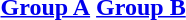<table>
<tr valign="top">
<th align="center"><a href='#'>Group A</a></th>
<th align="center"><a href='#'>Group B</a></th>
</tr>
<tr valign="top">
<td align="left"></td>
<td align="left"></td>
</tr>
</table>
